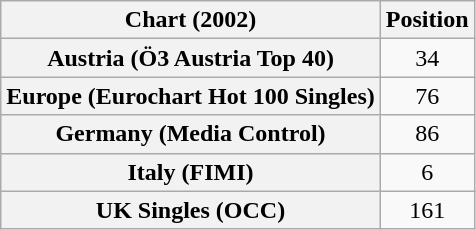<table class="wikitable sortable plainrowheaders" style="text-align:center">
<tr>
<th scope="col">Chart (2002)</th>
<th scope="col">Position</th>
</tr>
<tr>
<th scope="row">Austria (Ö3 Austria Top 40)</th>
<td>34</td>
</tr>
<tr>
<th scope="row">Europe (Eurochart Hot 100 Singles)</th>
<td>76</td>
</tr>
<tr>
<th scope="row">Germany (Media Control)</th>
<td>86</td>
</tr>
<tr>
<th scope="row">Italy (FIMI)</th>
<td>6</td>
</tr>
<tr>
<th scope="row">UK Singles (OCC)</th>
<td>161</td>
</tr>
</table>
